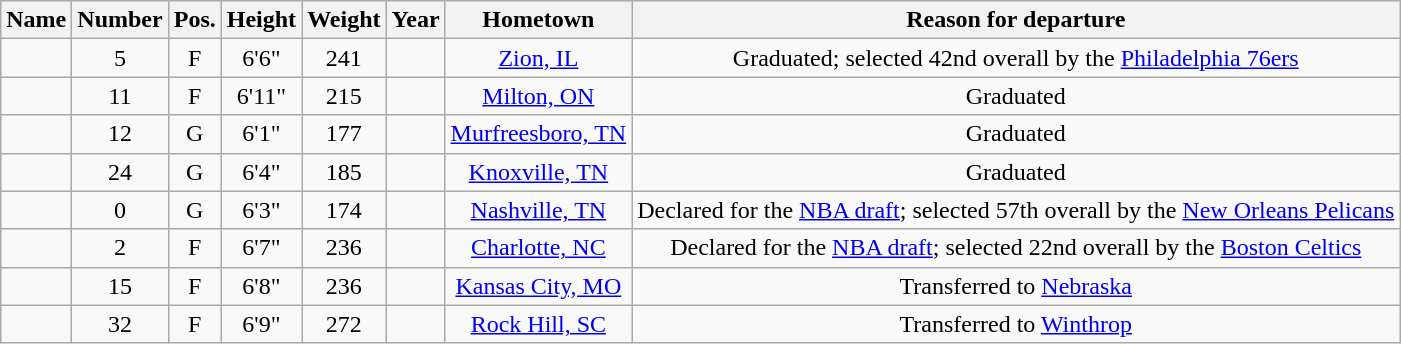<table class="wikitable sortable" border="1">
<tr>
<th>Name</th>
<th>Number</th>
<th>Pos.</th>
<th>Height</th>
<th>Weight</th>
<th>Year</th>
<th>Hometown</th>
<th class="unsortable">Reason for departure</th>
</tr>
<tr align=center>
<td></td>
<td>5</td>
<td>F</td>
<td>6'6"</td>
<td>241</td>
<td></td>
<td><a href='#'>Zion, IL</a></td>
<td>Graduated; selected 42nd overall by the <a href='#'>Philadelphia 76ers</a></td>
</tr>
<tr align=center>
<td></td>
<td>11</td>
<td>F</td>
<td>6'11"</td>
<td>215</td>
<td></td>
<td><a href='#'>Milton, ON</a></td>
<td>Graduated</td>
</tr>
<tr align=center>
<td></td>
<td>12</td>
<td>G</td>
<td>6'1"</td>
<td>177</td>
<td></td>
<td><a href='#'>Murfreesboro, TN</a></td>
<td>Graduated</td>
</tr>
<tr align=center>
<td></td>
<td>24</td>
<td>G</td>
<td>6'4"</td>
<td>185</td>
<td></td>
<td><a href='#'>Knoxville, TN</a></td>
<td>Graduated</td>
</tr>
<tr align=center>
<td></td>
<td>0</td>
<td>G</td>
<td>6'3"</td>
<td>174</td>
<td></td>
<td><a href='#'>Nashville, TN</a></td>
<td>Declared for the <a href='#'>NBA draft</a>; selected 57th overall by the <a href='#'>New Orleans Pelicans</a></td>
</tr>
<tr align=center>
<td></td>
<td>2</td>
<td>F</td>
<td>6'7"</td>
<td>236</td>
<td></td>
<td><a href='#'>Charlotte, NC</a></td>
<td>Declared for the <a href='#'>NBA draft</a>; selected 22nd overall by the <a href='#'>Boston Celtics</a></td>
</tr>
<tr align=center>
<td></td>
<td>15</td>
<td>F</td>
<td>6'8"</td>
<td>236</td>
<td></td>
<td><a href='#'>Kansas City, MO</a></td>
<td>Transferred to <a href='#'>Nebraska</a></td>
</tr>
<tr align=center>
<td></td>
<td>32</td>
<td>F</td>
<td>6'9"</td>
<td>272</td>
<td></td>
<td><a href='#'>Rock Hill, SC</a></td>
<td>Transferred to <a href='#'>Winthrop</a></td>
</tr>
</table>
